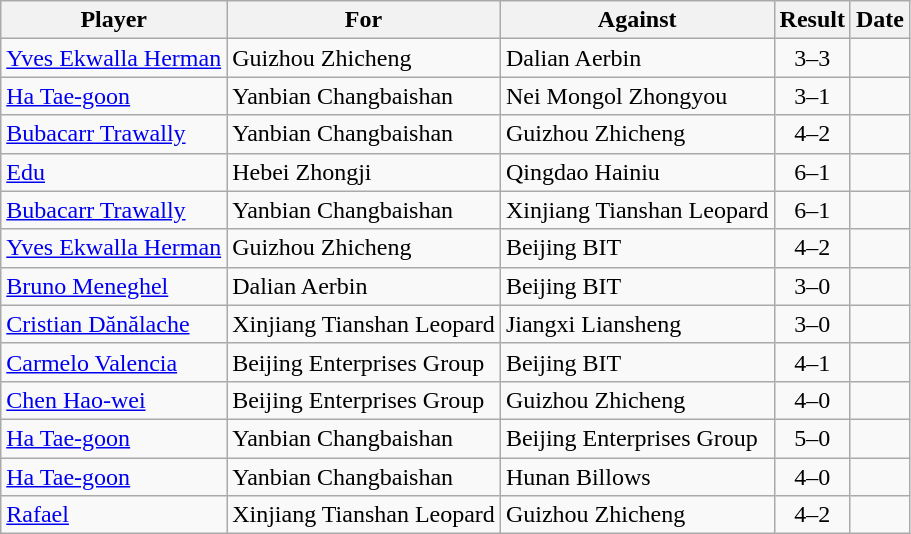<table class="wikitable sortable">
<tr>
<th>Player</th>
<th>For</th>
<th>Against</th>
<th align=center>Result</th>
<th>Date</th>
</tr>
<tr>
<td> <a href='#'>Yves Ekwalla Herman</a></td>
<td>Guizhou Zhicheng</td>
<td>Dalian Aerbin</td>
<td align="center">3–3</td>
<td></td>
</tr>
<tr>
<td> <a href='#'>Ha Tae-goon</a></td>
<td>Yanbian Changbaishan</td>
<td>Nei Mongol Zhongyou</td>
<td align="center">3–1</td>
<td></td>
</tr>
<tr>
<td> <a href='#'>Bubacarr Trawally</a></td>
<td>Yanbian Changbaishan</td>
<td>Guizhou Zhicheng</td>
<td align="center">4–2</td>
<td></td>
</tr>
<tr>
<td> <a href='#'>Edu</a></td>
<td>Hebei Zhongji</td>
<td>Qingdao Hainiu</td>
<td align="center">6–1</td>
<td></td>
</tr>
<tr>
<td> <a href='#'>Bubacarr Trawally</a></td>
<td>Yanbian Changbaishan</td>
<td>Xinjiang Tianshan Leopard</td>
<td align="center">6–1</td>
<td></td>
</tr>
<tr>
<td> <a href='#'>Yves Ekwalla Herman</a></td>
<td>Guizhou Zhicheng</td>
<td>Beijing BIT</td>
<td align="center">4–2</td>
<td></td>
</tr>
<tr>
<td> <a href='#'>Bruno Meneghel</a></td>
<td>Dalian Aerbin</td>
<td>Beijing BIT</td>
<td align="center">3–0</td>
<td></td>
</tr>
<tr>
<td> <a href='#'>Cristian Dănălache</a></td>
<td>Xinjiang Tianshan Leopard</td>
<td>Jiangxi Liansheng</td>
<td align="center">3–0</td>
<td></td>
</tr>
<tr>
<td> <a href='#'>Carmelo Valencia</a></td>
<td>Beijing Enterprises Group</td>
<td>Beijing BIT</td>
<td align="center">4–1</td>
<td></td>
</tr>
<tr>
<td> <a href='#'>Chen Hao-wei</a></td>
<td>Beijing Enterprises Group</td>
<td>Guizhou Zhicheng</td>
<td align="center">4–0</td>
<td></td>
</tr>
<tr>
<td> <a href='#'>Ha Tae-goon</a></td>
<td>Yanbian Changbaishan</td>
<td>Beijing Enterprises Group</td>
<td align="center">5–0</td>
<td></td>
</tr>
<tr>
<td> <a href='#'>Ha Tae-goon</a></td>
<td>Yanbian Changbaishan</td>
<td>Hunan Billows</td>
<td align="center">4–0</td>
<td></td>
</tr>
<tr>
<td> <a href='#'>Rafael</a></td>
<td>Xinjiang Tianshan Leopard</td>
<td>Guizhou Zhicheng</td>
<td align="center">4–2</td>
<td></td>
</tr>
</table>
